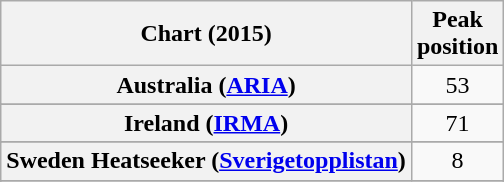<table class="wikitable sortable plainrowheaders" style="text-align:center;">
<tr>
<th>Chart (2015)</th>
<th>Peak<br>position</th>
</tr>
<tr>
<th scope="row">Australia (<a href='#'>ARIA</a>)</th>
<td>53</td>
</tr>
<tr>
</tr>
<tr>
</tr>
<tr>
</tr>
<tr>
</tr>
<tr>
</tr>
<tr>
</tr>
<tr>
<th scope="row">Ireland (<a href='#'>IRMA</a>)</th>
<td>71</td>
</tr>
<tr>
</tr>
<tr>
<th scope="row">Sweden Heatseeker (<a href='#'>Sverigetopplistan</a>)</th>
<td>8</td>
</tr>
<tr>
</tr>
<tr>
</tr>
<tr>
</tr>
<tr>
</tr>
<tr>
</tr>
</table>
